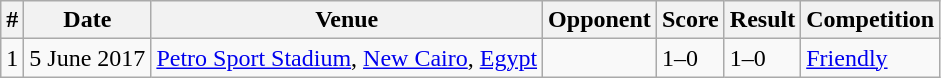<table class="wikitable">
<tr>
<th>#</th>
<th>Date</th>
<th>Venue</th>
<th>Opponent</th>
<th>Score</th>
<th>Result</th>
<th>Competition</th>
</tr>
<tr>
<td>1</td>
<td>5 June 2017</td>
<td><a href='#'>Petro Sport Stadium</a>, <a href='#'>New Cairo</a>, <a href='#'>Egypt</a></td>
<td></td>
<td>1–0</td>
<td>1–0</td>
<td><a href='#'>Friendly</a></td>
</tr>
</table>
